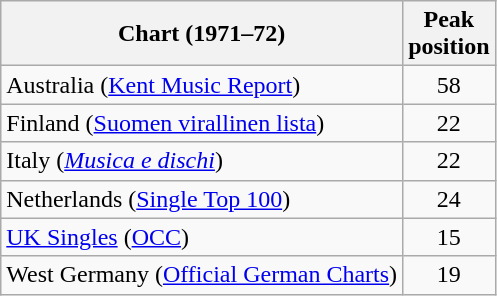<table class="wikitable sortable">
<tr>
<th>Chart (1971–72)</th>
<th>Peak<br>position</th>
</tr>
<tr>
<td>Australia (<a href='#'>Kent Music Report</a>)</td>
<td align="center">58</td>
</tr>
<tr>
<td>Finland (<a href='#'>Suomen virallinen lista</a>)</td>
<td align="center">22</td>
</tr>
<tr>
<td>Italy (<em><a href='#'>Musica e dischi</a></em>)</td>
<td align="center">22</td>
</tr>
<tr>
<td>Netherlands (<a href='#'>Single Top 100</a>)</td>
<td align="center">24</td>
</tr>
<tr>
<td><a href='#'>UK Singles</a> (<a href='#'>OCC</a>)</td>
<td align="center">15</td>
</tr>
<tr>
<td>West Germany (<a href='#'>Official German Charts</a>)</td>
<td align="center">19</td>
</tr>
</table>
